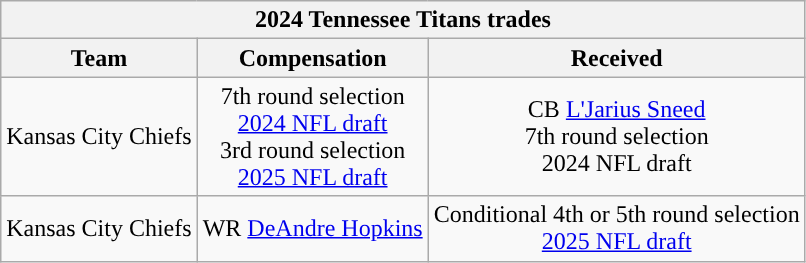<table class="wikitable" style="text-align:center">
<tr>
<th colspan=3>2024 Tennessee Titans trades</th>
</tr>
<tr>
<th>Team</th>
<th>Compensation</th>
<th>Received</th>
</tr>
<tr>
<td>Kansas City Chiefs</td>
<td>7th round selection<br><a href='#'>2024 NFL draft</a><br>3rd round selection<br><a href='#'>2025 NFL draft</a></td>
<td>CB <a href='#'>L'Jarius Sneed</a><br>7th round selection<br>2024 NFL draft</td>
</tr>
<tr>
<td>Kansas City Chiefs</td>
<td>WR <a href='#'>DeAndre Hopkins</a></td>
<td>Conditional 4th or 5th round selection<br><a href='#'>2025 NFL draft</a></td>
</tr>
</table>
